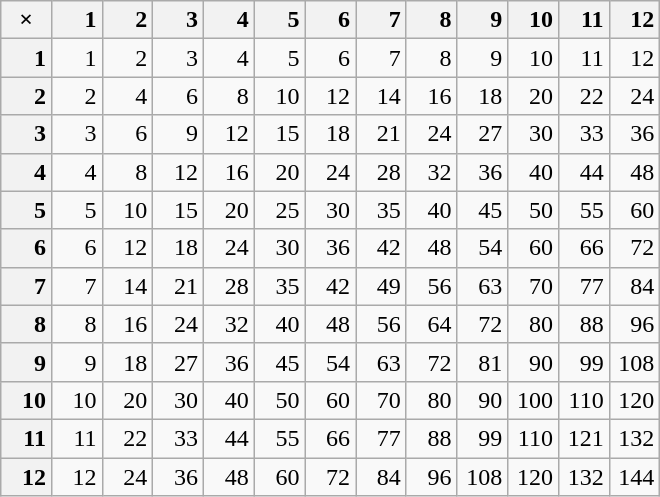<table class="wikitable" style="text-align: right;">
<tr>
<th style="width:7.14%">×</th>
<th style="text-align: right; width:7.14%">1</th>
<th style="text-align: right; width:7.14%">2</th>
<th style="text-align: right; width:7.14%">3</th>
<th style="text-align: right; width:7.14%">4</th>
<th style="text-align: right; width:7.14%">5</th>
<th style="text-align: right; width:7.14%">6</th>
<th style="text-align: right; width:7.14%">7</th>
<th style="text-align: right; width:7.14%">8</th>
<th style="text-align: right; width:7.14%">9</th>
<th style="text-align: right; width:7.14%">10</th>
<th style="text-align: right; width:7.14%">11</th>
<th style="text-align: right; width:7.14%">12</th>
</tr>
<tr>
<th style="text-align: right;">1</th>
<td>1</td>
<td>2</td>
<td>3</td>
<td>4</td>
<td>5</td>
<td>6</td>
<td>7</td>
<td>8</td>
<td>9</td>
<td>10</td>
<td>11</td>
<td>12</td>
</tr>
<tr>
<th style="text-align: right;">2</th>
<td>2</td>
<td>4</td>
<td>6</td>
<td>8</td>
<td>10</td>
<td>12</td>
<td>14</td>
<td>16</td>
<td>18</td>
<td>20</td>
<td>22</td>
<td>24</td>
</tr>
<tr>
<th style="text-align: right;">3</th>
<td>3</td>
<td>6</td>
<td>9</td>
<td>12</td>
<td>15</td>
<td>18</td>
<td>21</td>
<td>24</td>
<td>27</td>
<td>30</td>
<td>33</td>
<td>36</td>
</tr>
<tr>
<th style="text-align: right;">4</th>
<td>4</td>
<td>8</td>
<td>12</td>
<td>16</td>
<td>20</td>
<td>24</td>
<td>28</td>
<td>32</td>
<td>36</td>
<td>40</td>
<td>44</td>
<td>48</td>
</tr>
<tr>
<th style="text-align: right;">5</th>
<td>5</td>
<td>10</td>
<td>15</td>
<td>20</td>
<td>25</td>
<td>30</td>
<td>35</td>
<td>40</td>
<td>45</td>
<td>50</td>
<td>55</td>
<td>60</td>
</tr>
<tr>
<th style="text-align: right;">6</th>
<td>6</td>
<td>12</td>
<td>18</td>
<td>24</td>
<td>30</td>
<td>36</td>
<td>42</td>
<td>48</td>
<td>54</td>
<td>60</td>
<td>66</td>
<td>72</td>
</tr>
<tr>
<th style="text-align: right;">7</th>
<td>7</td>
<td>14</td>
<td>21</td>
<td>28</td>
<td>35</td>
<td>42</td>
<td>49</td>
<td>56</td>
<td>63</td>
<td>70</td>
<td>77</td>
<td>84</td>
</tr>
<tr>
<th style="text-align: right;">8</th>
<td>8</td>
<td>16</td>
<td>24</td>
<td>32</td>
<td>40</td>
<td>48</td>
<td>56</td>
<td>64</td>
<td>72</td>
<td>80</td>
<td>88</td>
<td>96</td>
</tr>
<tr>
<th style="text-align: right;">9</th>
<td>9</td>
<td>18</td>
<td>27</td>
<td>36</td>
<td>45</td>
<td>54</td>
<td>63</td>
<td>72</td>
<td>81</td>
<td>90</td>
<td>99</td>
<td>108</td>
</tr>
<tr>
<th style="text-align: right;">10</th>
<td>10</td>
<td>20</td>
<td>30</td>
<td>40</td>
<td>50</td>
<td>60</td>
<td>70</td>
<td>80</td>
<td>90</td>
<td>100</td>
<td>110</td>
<td>120</td>
</tr>
<tr>
<th style="text-align: right;">11</th>
<td>11</td>
<td>22</td>
<td>33</td>
<td>44</td>
<td>55</td>
<td>66</td>
<td>77</td>
<td>88</td>
<td>99</td>
<td>110</td>
<td>121</td>
<td>132</td>
</tr>
<tr>
<th style="text-align: right;">12</th>
<td>12</td>
<td>24</td>
<td>36</td>
<td>48</td>
<td>60</td>
<td>72</td>
<td>84</td>
<td>96</td>
<td>108</td>
<td>120</td>
<td>132</td>
<td>144</td>
</tr>
</table>
